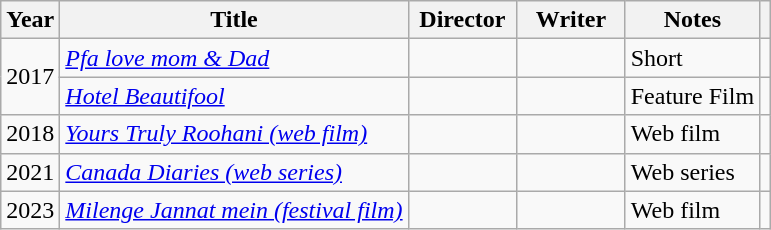<table class="wikitable plainrowheaders sortable">
<tr>
<th scope="col">Year</th>
<th scope="col">Title</th>
<th scope="col" width=65>Director</th>
<th scope="col" width=65>Writer</th>
<th scope="col">Notes</th>
<th scope="col" class="unsortable"></th>
</tr>
<tr>
<td rowspan="2">2017</td>
<td><em><a href='#'>Pfa love mom & Dad</a></em></td>
<td></td>
<td></td>
<td>Short</td>
<td></td>
</tr>
<tr>
<td><em><a href='#'>Hotel Beautifool</a></em></td>
<td></td>
<td></td>
<td>Feature Film</td>
<td></td>
</tr>
<tr>
<td>2018</td>
<td><em><a href='#'>Yours Truly Roohani (web film)</a></em></td>
<td></td>
<td></td>
<td>Web film</td>
<td></td>
</tr>
<tr>
<td>2021</td>
<td><em><a href='#'>Canada Diaries (web series)</a></em></td>
<td></td>
<td></td>
<td>Web series</td>
<td></td>
</tr>
<tr>
<td>2023</td>
<td><em><a href='#'>Milenge Jannat mein (festival film)</a></em></td>
<td></td>
<td></td>
<td>Web film</td>
<td></td>
</tr>
</table>
